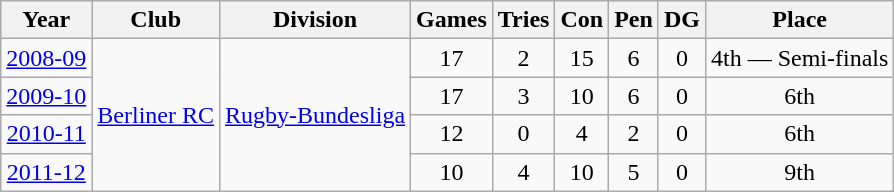<table class="wikitable">
<tr>
<th>Year</th>
<th>Club</th>
<th>Division</th>
<th>Games</th>
<th>Tries</th>
<th>Con</th>
<th>Pen</th>
<th>DG</th>
<th>Place</th>
</tr>
<tr align="center">
<td><a href='#'>2008-09</a></td>
<td rowspan=4><a href='#'>Berliner RC</a></td>
<td rowspan=4><a href='#'>Rugby-Bundesliga</a></td>
<td>17</td>
<td>2</td>
<td>15</td>
<td>6</td>
<td>0</td>
<td>4th — Semi-finals</td>
</tr>
<tr align="center">
<td><a href='#'>2009-10</a></td>
<td>17</td>
<td>3</td>
<td>10</td>
<td>6</td>
<td>0</td>
<td>6th</td>
</tr>
<tr align="center">
<td><a href='#'>2010-11</a></td>
<td>12</td>
<td>0</td>
<td>4</td>
<td>2</td>
<td>0</td>
<td>6th</td>
</tr>
<tr align="center">
<td><a href='#'>2011-12</a></td>
<td>10</td>
<td>4</td>
<td>10</td>
<td>5</td>
<td>0</td>
<td>9th</td>
</tr>
</table>
